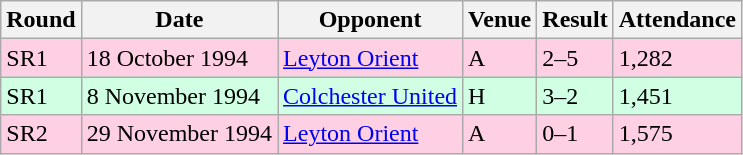<table class="wikitable">
<tr>
<th>Round</th>
<th>Date</th>
<th>Opponent</th>
<th>Venue</th>
<th>Result</th>
<th>Attendance</th>
</tr>
<tr style="background-color: #ffd0e3;">
<td>SR1</td>
<td>18 October 1994</td>
<td><a href='#'>Leyton Orient</a></td>
<td>A</td>
<td>2–5</td>
<td>1,282</td>
</tr>
<tr style="background-color: #d0ffe3;">
<td>SR1</td>
<td>8 November 1994</td>
<td><a href='#'>Colchester United</a></td>
<td>H</td>
<td>3–2</td>
<td>1,451</td>
</tr>
<tr style="background-color: #ffd0e3;">
<td>SR2</td>
<td>29 November 1994</td>
<td><a href='#'>Leyton Orient</a></td>
<td>A</td>
<td>0–1</td>
<td>1,575</td>
</tr>
</table>
